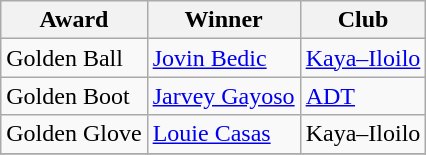<table class="wikitable">
<tr>
<th>Award</th>
<th>Winner</th>
<th>Club</th>
</tr>
<tr>
<td>Golden Ball</td>
<td> <a href='#'>Jovin Bedic</a></td>
<td><a href='#'>Kaya–Iloilo</a></td>
</tr>
<tr>
<td>Golden Boot</td>
<td> <a href='#'>Jarvey Gayoso</a></td>
<td><a href='#'>ADT</a></td>
</tr>
<tr>
<td>Golden Glove</td>
<td> <a href='#'>Louie Casas</a></td>
<td>Kaya–Iloilo</td>
</tr>
<tr>
</tr>
</table>
